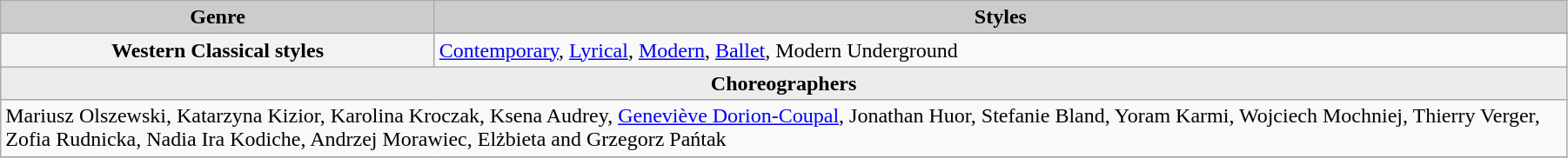<table class=wikitable width="95%">
<tr>
<th scope="column" style="background:#CCCCCC;" width="325">Genre</th>
<th ! scope="column" style="background:#CCCCCC;">Styles</th>
</tr>
<tr>
<th scope="row" rowspan=2>Western Classical styles</th>
</tr>
<tr>
<td><a href='#'>Contemporary</a>, <a href='#'>Lyrical</a>, <a href='#'>Modern</a>, <a href='#'>Ballet</a>, Modern Underground</td>
</tr>
<tr>
<th scope="row" colspan=2 style="background:#ECECEC;">Choreographers</th>
</tr>
<tr>
<td colspan=2>Mariusz Olszewski, Katarzyna Kizior, Karolina Kroczak, Ksena Audrey, <a href='#'>Geneviève Dorion-Coupal</a>, Jonathan Huor, Stefanie Bland, Yoram Karmi, Wojciech Mochniej, Thierry Verger,  Zofia Rudnicka,  Nadia Ira Kodiche, Andrzej Morawiec, Elżbieta and Grzegorz Pańtak</td>
</tr>
<tr>
</tr>
</table>
